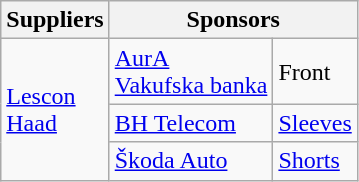<table class="wikitable">
<tr>
<th>Suppliers</th>
<th colspan=2>Sponsors</th>
</tr>
<tr>
<td rowspan=3> <a href='#'>Lescon</a><br> <a href='#'>Haad</a></td>
<td> <a href='#'>AurA</a><br> <a href='#'>Vakufska banka</a></td>
<td>Front</td>
</tr>
<tr>
<td> <a href='#'>BH Telecom</a></td>
<td><a href='#'>Sleeves</a></td>
</tr>
<tr>
<td> <a href='#'>Škoda Auto</a></td>
<td><a href='#'>Shorts</a></td>
</tr>
</table>
